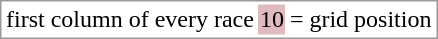<table border="0" style="border: 1px solid #999; background-color:#FFFFFF; text-align:center">
<tr>
<td>first column of every race</td>
<td style="background:#DFBBBF;">10</td>
<td>= grid position</td>
</tr>
</table>
